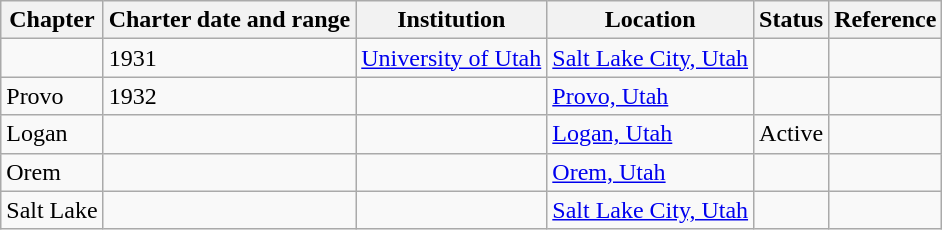<table class="wikitable sortable">
<tr>
<th>Chapter</th>
<th>Charter date and range</th>
<th>Institution</th>
<th>Location</th>
<th>Status</th>
<th>Reference</th>
</tr>
<tr>
<td></td>
<td>1931</td>
<td><a href='#'>University of Utah</a></td>
<td><a href='#'>Salt Lake City, Utah</a></td>
<td></td>
<td></td>
</tr>
<tr>
<td>Provo</td>
<td>1932</td>
<td></td>
<td><a href='#'>Provo, Utah</a></td>
<td></td>
<td> </td>
</tr>
<tr>
<td>Logan</td>
<td></td>
<td></td>
<td><a href='#'>Logan, Utah</a></td>
<td>Active</td>
<td></td>
</tr>
<tr>
<td>Orem</td>
<td></td>
<td></td>
<td><a href='#'>Orem, Utah</a></td>
<td></td>
<td></td>
</tr>
<tr>
<td>Salt Lake</td>
<td></td>
<td></td>
<td><a href='#'>Salt Lake City, Utah</a></td>
<td></td>
<td></td>
</tr>
</table>
